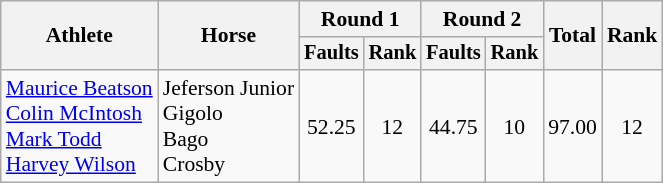<table class=wikitable style="font-size:90%">
<tr>
<th rowspan="2">Athlete</th>
<th rowspan="2">Horse</th>
<th colspan="2">Round 1</th>
<th colspan="2">Round 2</th>
<th rowspan="2">Total</th>
<th rowspan="2">Rank</th>
</tr>
<tr style="font-size:95%">
<th>Faults</th>
<th>Rank</th>
<th>Faults</th>
<th>Rank</th>
</tr>
<tr align=center>
<td align=left><a href='#'>Maurice Beatson</a><br><a href='#'>Colin McIntosh</a><br><a href='#'>Mark Todd</a><br><a href='#'>Harvey Wilson</a></td>
<td align=left>Jeferson Junior<br>Gigolo<br>Bago<br>Crosby</td>
<td>52.25</td>
<td>12</td>
<td>44.75</td>
<td>10</td>
<td>97.00</td>
<td>12</td>
</tr>
</table>
